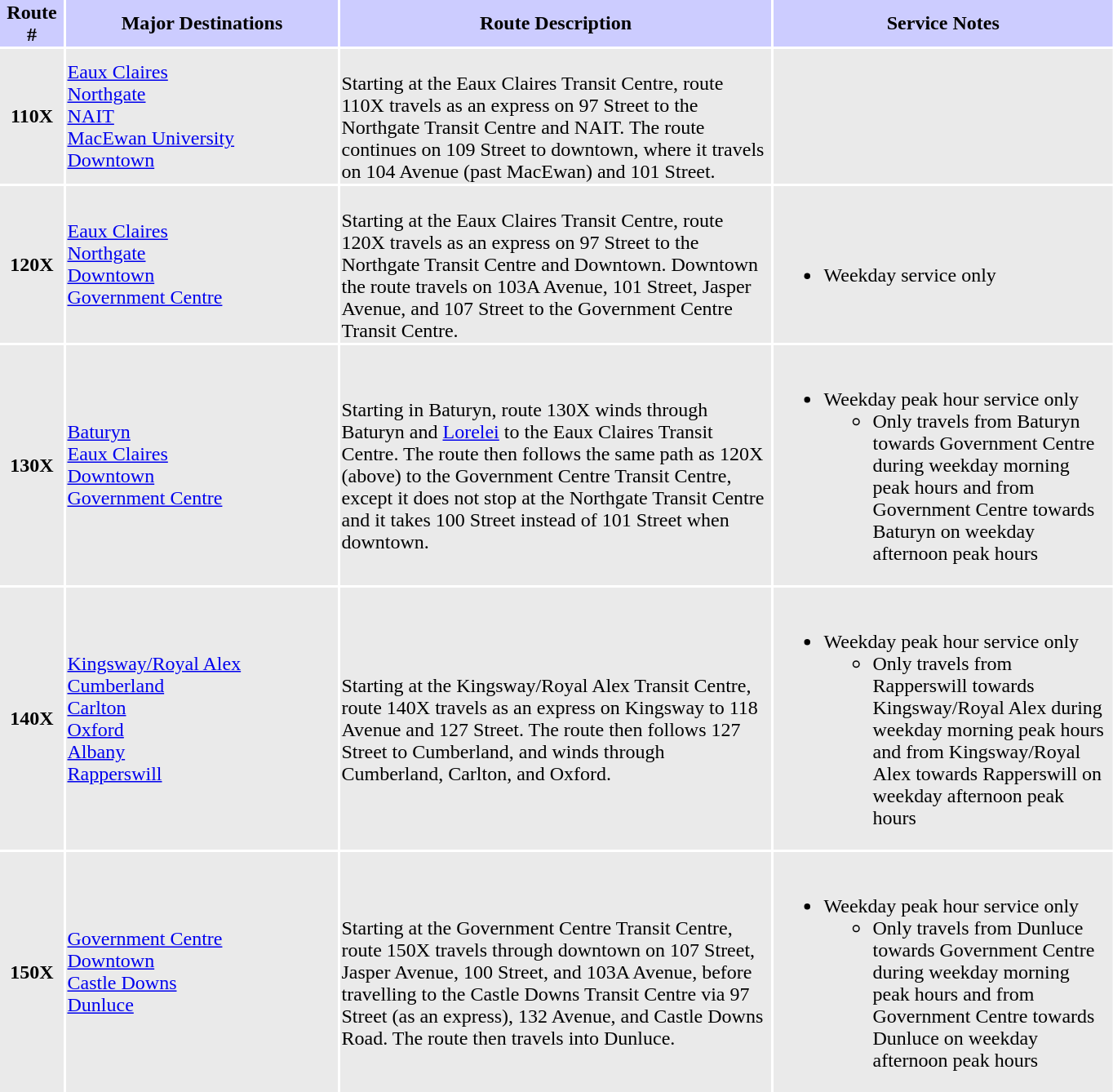<table>
<tr bgcolor="#ccccff">
<th width="50" align="center"><strong>Route #</strong></th>
<td width="220" align="center"><strong>Major Destinations</strong></td>
<td width="350" align="center"><strong>Route Description</strong></td>
<td width="275" align="center"><strong>Service Notes</strong></td>
</tr>
<tr bgcolor="#eaeaea">
<td align="center"><strong>110X</strong></td>
<td><a href='#'>Eaux Claires</a><br><a href='#'>Northgate</a><br><a href='#'>NAIT</a><br><a href='#'>MacEwan University</a><br><a href='#'>Downtown</a></td>
<td><br>Starting at the Eaux Claires Transit Centre, route 110X travels as an express on 97 Street to the Northgate Transit Centre and NAIT. The route continues on 109 Street to downtown, where it travels on 104 Avenue (past MacEwan) and 101 Street.</td>
<td></td>
</tr>
<tr bgcolor="#eaeaea">
<td align="center"><strong>120X</strong></td>
<td><a href='#'>Eaux Claires</a><br><a href='#'>Northgate</a><br><a href='#'>Downtown</a><br><a href='#'>Government Centre</a></td>
<td><br>Starting at the Eaux Claires Transit Centre, route 120X travels as an express on 97 Street to the Northgate Transit Centre and Downtown. Downtown the route travels on 103A Avenue, 101 Street, Jasper Avenue, and 107 Street to the Government Centre Transit Centre.</td>
<td><br><ul><li>Weekday service only</li></ul></td>
</tr>
<tr bgcolor="#eaeaea">
<td align="center"><strong>130X</strong></td>
<td><a href='#'>Baturyn</a><br><a href='#'>Eaux Claires</a><br><a href='#'>Downtown</a><br><a href='#'>Government Centre</a></td>
<td><br>Starting in Baturyn, route 130X winds through Baturyn and <a href='#'>Lorelei</a> to the Eaux Claires Transit Centre. The route then follows the same path as 120X (above) to the Government Centre Transit Centre, except it does not stop at the Northgate Transit Centre and it takes 100 Street instead of 101 Street when downtown.</td>
<td><br><ul><li>Weekday peak hour service only<ul><li>Only travels from Baturyn towards Government Centre during weekday morning peak hours and from Government Centre towards Baturyn on weekday afternoon peak hours</li></ul></li></ul></td>
</tr>
<tr bgcolor="#eaeaea">
<td align="center"><strong>140X</strong></td>
<td><a href='#'>Kingsway/Royal Alex</a><br><a href='#'>Cumberland</a><br><a href='#'>Carlton</a><br><a href='#'>Oxford</a><br><a href='#'>Albany</a><br><a href='#'>Rapperswill</a></td>
<td><br>Starting at the Kingsway/Royal Alex Transit Centre, route 140X travels as an express on Kingsway to 118 Avenue and 127 Street. The route then follows 127 Street to Cumberland, and winds through Cumberland, Carlton, and Oxford.</td>
<td><br><ul><li>Weekday peak hour service only<ul><li>Only travels from Rapperswill towards Kingsway/Royal Alex during weekday morning peak hours and from Kingsway/Royal Alex towards Rapperswill on weekday afternoon peak hours</li></ul></li></ul></td>
</tr>
<tr bgcolor="#eaeaea">
<td align="center"><strong>150X</strong></td>
<td><a href='#'>Government Centre</a><br><a href='#'>Downtown</a><br><a href='#'>Castle Downs</a><br><a href='#'>Dunluce</a></td>
<td><br>Starting at the Government Centre Transit Centre, route 150X travels through downtown on 107 Street, Jasper Avenue, 100 Street, and 103A Avenue, before travelling to the Castle Downs Transit Centre via 97 Street (as an express), 132 Avenue, and Castle Downs Road. The route then travels into Dunluce.</td>
<td><br><ul><li>Weekday peak hour service only<ul><li>Only travels from Dunluce towards Government Centre during weekday morning peak hours and from Government Centre towards Dunluce on weekday afternoon peak hours</li></ul></li></ul></td>
</tr>
</table>
